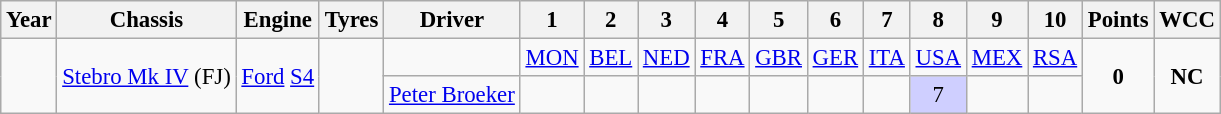<table class="wikitable" style="text-align:center; font-size:95%">
<tr>
<th>Year</th>
<th>Chassis</th>
<th>Engine</th>
<th>Tyres</th>
<th>Driver</th>
<th>1</th>
<th>2</th>
<th>3</th>
<th>4</th>
<th>5</th>
<th>6</th>
<th>7</th>
<th>8</th>
<th>9</th>
<th>10</th>
<th>Points</th>
<th>WCC</th>
</tr>
<tr>
<td rowspan="2"></td>
<td rowspan="2"><a href='#'>Stebro Mk IV</a> (FJ)</td>
<td rowspan="2"><a href='#'>Ford</a> <a href='#'>S4</a></td>
<td rowspan="2"></td>
<td></td>
<td><a href='#'>MON</a></td>
<td><a href='#'>BEL</a></td>
<td><a href='#'>NED</a></td>
<td><a href='#'>FRA</a></td>
<td><a href='#'>GBR</a></td>
<td><a href='#'>GER</a></td>
<td><a href='#'>ITA</a></td>
<td><a href='#'>USA</a></td>
<td><a href='#'>MEX</a></td>
<td><a href='#'>RSA</a></td>
<td rowspan="2"><strong>0</strong></td>
<td rowspan="2"><strong>NC</strong></td>
</tr>
<tr>
<td><a href='#'>Peter Broeker</a></td>
<td></td>
<td></td>
<td></td>
<td></td>
<td></td>
<td></td>
<td></td>
<td style="background:#CFCFFF;">7</td>
<td></td>
<td></td>
</tr>
</table>
